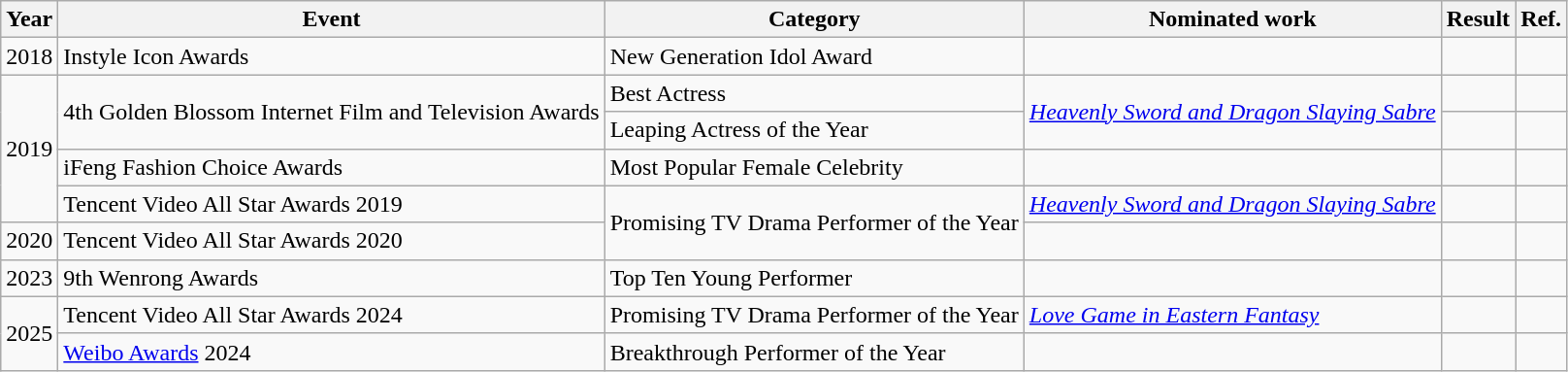<table class="wikitable">
<tr>
<th>Year</th>
<th>Event</th>
<th>Category</th>
<th>Nominated work</th>
<th>Result</th>
<th>Ref.</th>
</tr>
<tr>
<td>2018</td>
<td>Instyle Icon Awards</td>
<td>New Generation Idol Award</td>
<td></td>
<td></td>
<td></td>
</tr>
<tr>
<td rowspan=4>2019</td>
<td rowspan=2>4th Golden Blossom Internet Film and Television Awards</td>
<td>Best Actress</td>
<td rowspan=2><em><a href='#'>Heavenly Sword and Dragon Slaying Sabre</a></em></td>
<td></td>
<td></td>
</tr>
<tr>
<td>Leaping Actress of the Year</td>
<td></td>
<td></td>
</tr>
<tr>
<td>iFeng Fashion Choice Awards</td>
<td>Most Popular Female Celebrity</td>
<td></td>
<td></td>
<td></td>
</tr>
<tr>
<td>Tencent Video All Star Awards 2019</td>
<td rowspan=2>Promising TV Drama Performer of the Year</td>
<td><em><a href='#'>Heavenly Sword and Dragon Slaying Sabre</a></em></td>
<td></td>
<td></td>
</tr>
<tr>
<td>2020</td>
<td>Tencent Video All Star Awards 2020</td>
<td></td>
<td></td>
<td></td>
</tr>
<tr>
<td>2023</td>
<td>9th Wenrong Awards</td>
<td>Top Ten Young Performer</td>
<td></td>
<td></td>
<td></td>
</tr>
<tr>
<td rowspan=2>2025</td>
<td>Tencent Video All Star Awards 2024</td>
<td>Promising TV Drama Performer of the Year</td>
<td><em><a href='#'>Love Game in Eastern Fantasy</a></em></td>
<td></td>
<td></td>
</tr>
<tr>
<td><a href='#'>Weibo Awards</a> 2024</td>
<td>Breakthrough Performer of the Year</td>
<td></td>
<td></td>
<td></td>
</tr>
</table>
